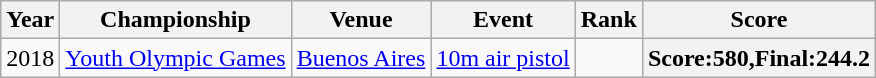<table class="wikitable sortable">
<tr>
<th>Year</th>
<th>Championship</th>
<th>Venue</th>
<th>Event</th>
<th>Rank</th>
<th>Score</th>
</tr>
<tr>
<td>2018</td>
<td><a href='#'>Youth Olympic Games</a></td>
<td><a href='#'>Buenos Aires</a></td>
<td><a href='#'>10m air pistol</a></td>
<td></td>
<th>Score:580,Final:244.2</th>
</tr>
</table>
